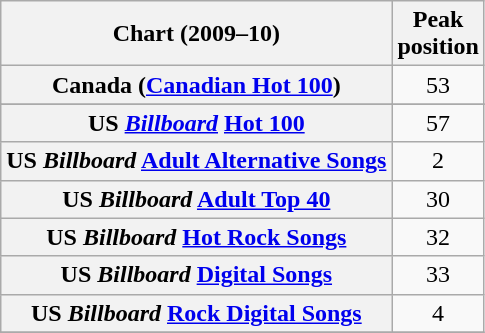<table class="wikitable sortable plainrowheaders">
<tr>
<th>Chart (2009–10)</th>
<th>Peak<br>position</th>
</tr>
<tr>
<th scope="row">Canada (<a href='#'>Canadian Hot 100</a>)</th>
<td style="text-align:center;">53</td>
</tr>
<tr>
</tr>
<tr>
<th scope="row">US <em><a href='#'>Billboard</a></em> <a href='#'>Hot 100</a></th>
<td style="text-align:center;">57</td>
</tr>
<tr>
<th scope="row">US <em>Billboard</em> <a href='#'>Adult Alternative Songs</a></th>
<td align="center">2</td>
</tr>
<tr>
<th scope="row">US <em>Billboard</em> <a href='#'>Adult Top 40</a></th>
<td align="center">30</td>
</tr>
<tr>
<th scope="row">US <em>Billboard</em> <a href='#'>Hot Rock Songs</a></th>
<td style="text-align:center;">32</td>
</tr>
<tr>
<th scope="row">US <em>Billboard</em> <a href='#'>Digital Songs</a></th>
<td style="text-align:center;">33</td>
</tr>
<tr>
<th scope="row">US <em>Billboard</em> <a href='#'>Rock Digital Songs</a></th>
<td style="text-align:center;">4</td>
</tr>
<tr>
</tr>
</table>
